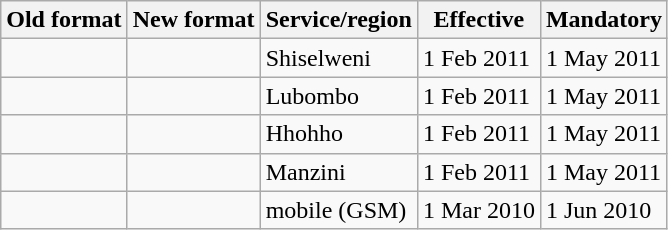<table class="wikitable">
<tr>
<th>Old format</th>
<th>New format</th>
<th>Service/region</th>
<th>Effective</th>
<th>Mandatory</th>
</tr>
<tr>
<td></td>
<td></td>
<td>Shiselweni</td>
<td>1 Feb 2011</td>
<td>1 May 2011</td>
</tr>
<tr>
<td></td>
<td></td>
<td>Lubombo</td>
<td>1 Feb 2011</td>
<td>1 May 2011</td>
</tr>
<tr>
<td></td>
<td></td>
<td>Hhohho</td>
<td>1 Feb 2011</td>
<td>1 May 2011</td>
</tr>
<tr>
<td></td>
<td></td>
<td>Manzini</td>
<td>1 Feb 2011</td>
<td>1 May 2011</td>
</tr>
<tr>
<td></td>
<td></td>
<td>mobile (GSM)</td>
<td>1 Mar 2010</td>
<td>1 Jun 2010</td>
</tr>
</table>
